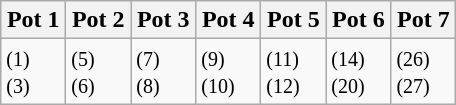<table class="wikitable">
<tr>
<th style="width: 14%;">Pot 1</th>
<th style="width: 14%;">Pot 2</th>
<th style="width: 14%;">Pot 3</th>
<th style="width: 14%;">Pot 4</th>
<th style="width: 14%;">Pot 5</th>
<th style="width: 14%;">Pot 6</th>
<th style="width: 14%;">Pot 7</th>
</tr>
<tr>
<td> <small>(1)</small><br> <small>(3)</small></td>
<td> <small>(5)</small><br> <small>(6)</small></td>
<td> <small>(7)</small><br> <small>(8)</small></td>
<td> <small>(9)</small><br> <small>(10)</small></td>
<td> <small>(11)</small><br> <small>(12)</small></td>
<td> <small>(14)</small><br> <small>(20)</small></td>
<td> <small>(26)</small><br> <small>(27)</small></td>
</tr>
</table>
